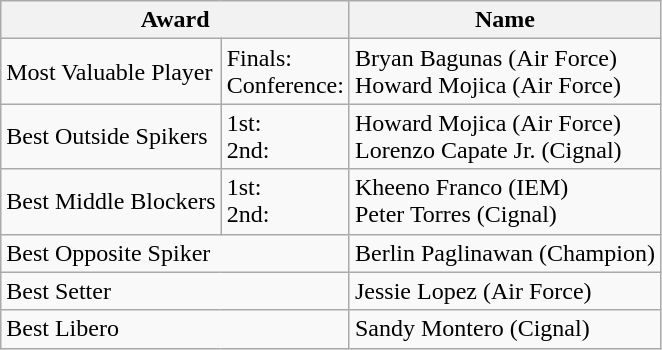<table class="wikitable">
<tr>
<th colspan="2">Award</th>
<th>Name</th>
</tr>
<tr>
<td>Most Valuable Player</td>
<td>Finals:<br>Conference:</td>
<td>Bryan Bagunas (Air Force)<br>Howard Mojica (Air Force)</td>
</tr>
<tr>
<td>Best Outside Spikers</td>
<td>1st:<br>2nd:</td>
<td>Howard Mojica (Air Force)<br>Lorenzo Capate Jr. (Cignal)</td>
</tr>
<tr>
<td>Best Middle Blockers</td>
<td>1st:<br>2nd:</td>
<td>Kheeno Franco (IEM)<br>Peter Torres (Cignal)</td>
</tr>
<tr>
<td colspan="2">Best Opposite Spiker</td>
<td>Berlin Paglinawan (Champion)</td>
</tr>
<tr>
<td colspan="2">Best Setter</td>
<td>Jessie Lopez (Air Force)</td>
</tr>
<tr>
<td colspan="2">Best Libero</td>
<td>Sandy Montero (Cignal)</td>
</tr>
</table>
